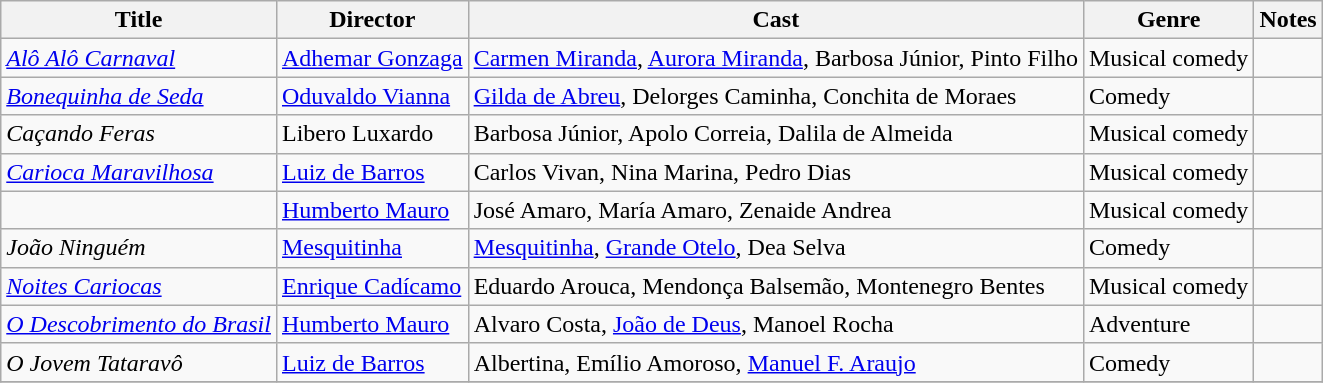<table class="wikitable">
<tr>
<th>Title</th>
<th>Director</th>
<th>Cast</th>
<th>Genre</th>
<th>Notes</th>
</tr>
<tr>
<td><em><a href='#'>Alô Alô Carnaval</a></em></td>
<td><a href='#'>Adhemar Gonzaga</a></td>
<td><a href='#'>Carmen Miranda</a>, <a href='#'>Aurora Miranda</a>, Barbosa Júnior, Pinto Filho</td>
<td>Musical comedy</td>
<td></td>
</tr>
<tr>
<td><em><a href='#'>Bonequinha de Seda</a></em></td>
<td><a href='#'>Oduvaldo Vianna</a></td>
<td><a href='#'>Gilda de Abreu</a>, Delorges Caminha, Conchita de Moraes</td>
<td>Comedy</td>
<td></td>
</tr>
<tr>
<td><em>Caçando Feras</em></td>
<td>Libero Luxardo</td>
<td>Barbosa Júnior, Apolo Correia, Dalila de Almeida</td>
<td>Musical comedy</td>
<td></td>
</tr>
<tr>
<td><em><a href='#'>Carioca Maravilhosa</a></em></td>
<td><a href='#'>Luiz de Barros</a></td>
<td>Carlos Vivan, Nina Marina, Pedro Dias</td>
<td>Musical comedy</td>
<td></td>
</tr>
<tr>
<td><em></em></td>
<td><a href='#'>Humberto Mauro</a></td>
<td>José Amaro, María Amaro, Zenaide Andrea</td>
<td>Musical comedy</td>
<td></td>
</tr>
<tr>
<td><em>João Ninguém</em></td>
<td><a href='#'>Mesquitinha</a></td>
<td><a href='#'>Mesquitinha</a>, <a href='#'>Grande Otelo</a>, Dea Selva</td>
<td>Comedy</td>
<td></td>
</tr>
<tr>
<td><em><a href='#'>Noites Cariocas</a></em></td>
<td><a href='#'>Enrique Cadícamo</a></td>
<td>Eduardo Arouca, Mendonça Balsemão, Montenegro Bentes</td>
<td>Musical comedy</td>
<td></td>
</tr>
<tr>
<td><em><a href='#'>O Descobrimento do Brasil</a></em></td>
<td><a href='#'>Humberto Mauro</a></td>
<td>Alvaro Costa, <a href='#'>João de Deus</a>, Manoel Rocha</td>
<td>Adventure</td>
<td></td>
</tr>
<tr>
<td><em>O Jovem Tataravô</em></td>
<td><a href='#'>Luiz de Barros</a></td>
<td>Albertina, Emílio Amoroso, <a href='#'>Manuel F. Araujo</a></td>
<td>Comedy</td>
<td></td>
</tr>
<tr>
</tr>
</table>
